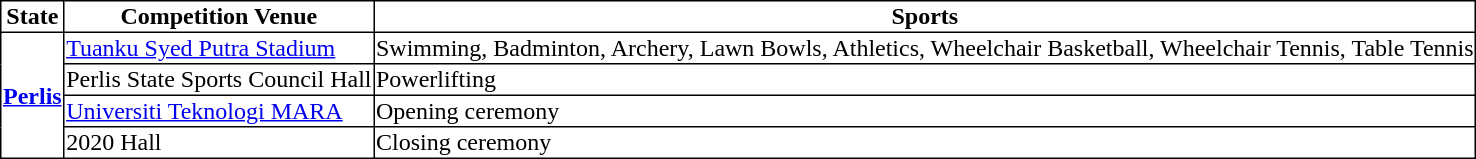<table border=1 style="border-collapse:collapse; text-align:left; font-size:100%; border:2px black;">
<tr style="text-align:center; color:black; font-weight:bold; background:white;">
<td>State</td>
<td>Competition Venue</td>
<td>Sports</td>
</tr>
<tr>
<td rowspan=4><strong><a href='#'>Perlis</a></strong></td>
<td><a href='#'>Tuanku Syed Putra Stadium</a></td>
<td>Swimming, Badminton, Archery, Lawn Bowls, Athletics, Wheelchair Basketball, Wheelchair Tennis, Table Tennis</td>
</tr>
<tr>
<td>Perlis State Sports Council Hall</td>
<td>Powerlifting</td>
</tr>
<tr>
<td><a href='#'>Universiti Teknologi MARA</a></td>
<td>Opening ceremony</td>
</tr>
<tr>
<td>2020 Hall</td>
<td>Closing ceremony</td>
</tr>
</table>
